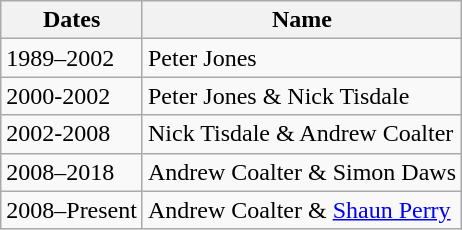<table class="wikitable">
<tr>
<th>Dates</th>
<th>Name</th>
</tr>
<tr>
<td>1989–2002</td>
<td> Peter Jones</td>
</tr>
<tr>
<td>2000-2002</td>
<td> Peter Jones & Nick Tisdale</td>
</tr>
<tr>
<td>2002-2008</td>
<td>Nick Tisdale  &  Andrew Coalter</td>
</tr>
<tr>
<td>2008–2018</td>
<td> Andrew Coalter &  Simon Daws</td>
</tr>
<tr>
<td>2008–Present</td>
<td> Andrew Coalter &  <a href='#'>Shaun Perry</a></td>
</tr>
</table>
